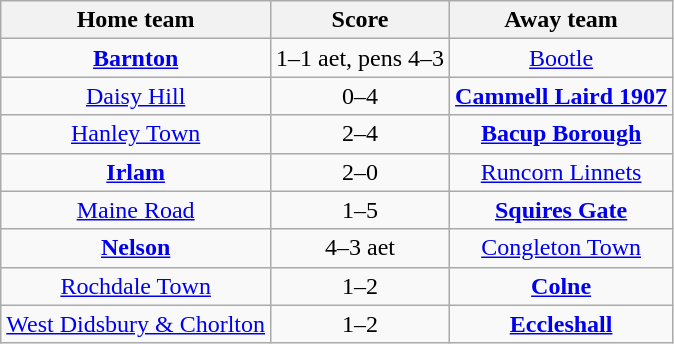<table class="wikitable" style="text-align: center">
<tr>
<th>Home team</th>
<th>Score</th>
<th>Away team</th>
</tr>
<tr>
<td><strong><a href='#'>Barnton</a></strong></td>
<td>1–1 aet, pens 4–3</td>
<td><a href='#'>Bootle</a></td>
</tr>
<tr>
<td><a href='#'>Daisy Hill</a></td>
<td>0–4</td>
<td><strong><a href='#'>Cammell Laird 1907</a></strong></td>
</tr>
<tr>
<td><a href='#'>Hanley Town</a></td>
<td>2–4</td>
<td><strong><a href='#'>Bacup Borough</a></strong></td>
</tr>
<tr>
<td><strong><a href='#'>Irlam</a></strong></td>
<td>2–0</td>
<td><a href='#'>Runcorn Linnets</a></td>
</tr>
<tr>
<td><a href='#'>Maine Road</a></td>
<td>1–5</td>
<td><strong><a href='#'>Squires Gate</a></strong></td>
</tr>
<tr>
<td><strong><a href='#'>Nelson</a></strong></td>
<td>4–3 aet</td>
<td><a href='#'>Congleton Town</a></td>
</tr>
<tr>
<td><a href='#'>Rochdale Town</a></td>
<td>1–2</td>
<td><strong><a href='#'>Colne</a></strong></td>
</tr>
<tr>
<td><a href='#'>West Didsbury & Chorlton</a></td>
<td>1–2</td>
<td><strong><a href='#'>Eccleshall</a></strong></td>
</tr>
</table>
